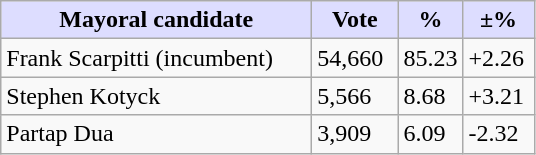<table class="wikitable">
<tr>
<th style="background:#ddf; width:200px;">Mayoral candidate</th>
<th style="background:#ddf; width:50px;">Vote</th>
<th style="background:#ddf; width:30px;">%</th>
<th style="background:#ddf; width:40px;">±%</th>
</tr>
<tr>
<td>Frank Scarpitti (incumbent)</td>
<td>54,660</td>
<td>85.23</td>
<td>+2.26</td>
</tr>
<tr>
<td>Stephen Kotyck</td>
<td>5,566</td>
<td>8.68</td>
<td>+3.21</td>
</tr>
<tr>
<td>Partap Dua</td>
<td>3,909</td>
<td>6.09</td>
<td>-2.32</td>
</tr>
</table>
